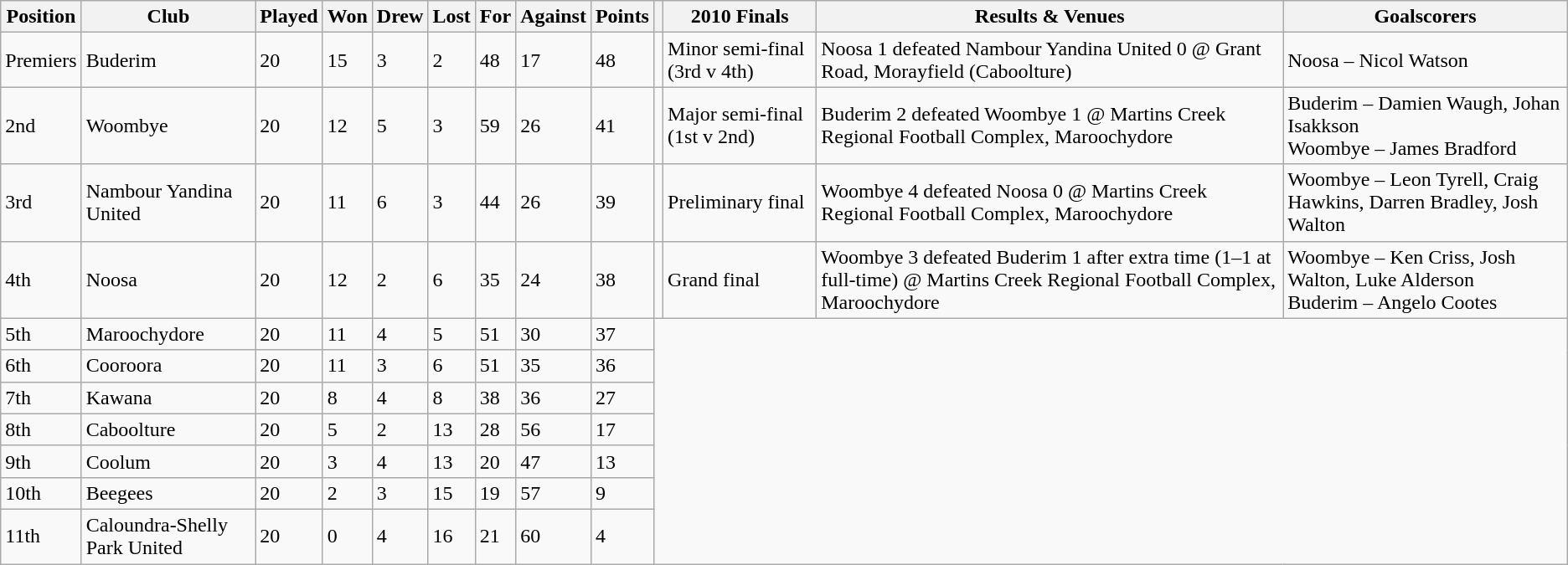<table class="wikitable">
<tr>
<th>Position</th>
<th>Club</th>
<th>Played</th>
<th>Won</th>
<th>Drew</th>
<th>Lost</th>
<th>For</th>
<th>Against</th>
<th>Points</th>
<th></th>
<th>2010 Finals</th>
<th>Results & Venues</th>
<th>Goalscorers</th>
</tr>
<tr>
<td>Premiers</td>
<td>Buderim</td>
<td>20</td>
<td>15</td>
<td>3</td>
<td>2</td>
<td>48</td>
<td>17</td>
<td>48</td>
<td></td>
<td>Minor semi-final (3rd v 4th) </td>
<td>Noosa 1 defeated Nambour Yandina United 0 @ Grant Road, Morayfield (Caboolture)</td>
<td>Noosa – Nicol Watson</td>
</tr>
<tr>
<td>2nd</td>
<td>Woombye</td>
<td>20</td>
<td>12</td>
<td>5</td>
<td>3</td>
<td>59</td>
<td>26</td>
<td>41</td>
<td></td>
<td>Major semi-final (1st v 2nd) </td>
<td>Buderim 2 defeated Woombye 1 @ Martins Creek Regional Football Complex, Maroochydore</td>
<td>Buderim – Damien Waugh, Johan Isakkson<br>Woombye – James Bradford</td>
</tr>
<tr>
<td>3rd</td>
<td>Nambour Yandina United</td>
<td>20</td>
<td>11</td>
<td>6</td>
<td>3</td>
<td>44</td>
<td>26</td>
<td>39</td>
<td></td>
<td>Preliminary final </td>
<td>Woombye 4 defeated Noosa 0 @ Martins Creek Regional Football Complex, Maroochydore</td>
<td>Woombye – Leon Tyrell, Craig Hawkins, Darren Bradley, Josh Walton</td>
</tr>
<tr>
<td>4th</td>
<td>Noosa</td>
<td>20</td>
<td>12</td>
<td>2</td>
<td>6</td>
<td>35</td>
<td>24</td>
<td>38</td>
<td></td>
<td>Grand final </td>
<td>Woombye 3 defeated Buderim 1 after extra time (1–1 at full-time) @ Martins Creek Regional Football Complex, Maroochydore</td>
<td>Woombye – Ken Criss, Josh Walton, Luke Alderson<br>Buderim – Angelo Cootes</td>
</tr>
<tr>
<td>5th</td>
<td>Maroochydore</td>
<td>20</td>
<td>11</td>
<td>4</td>
<td>5</td>
<td>51</td>
<td>30</td>
<td>37</td>
</tr>
<tr>
<td>6th</td>
<td>Cooroora</td>
<td>20</td>
<td>11</td>
<td>3</td>
<td>6</td>
<td>51</td>
<td>35</td>
<td>36</td>
</tr>
<tr>
<td>7th</td>
<td>Kawana</td>
<td>20</td>
<td>8</td>
<td>4</td>
<td>8</td>
<td>38</td>
<td>36</td>
<td>27</td>
</tr>
<tr>
<td>8th</td>
<td>Caboolture</td>
<td>20</td>
<td>5</td>
<td>2</td>
<td>13</td>
<td>28</td>
<td>56</td>
<td>17</td>
</tr>
<tr>
<td>9th</td>
<td>Coolum</td>
<td>20</td>
<td>3</td>
<td>4</td>
<td>13</td>
<td>20</td>
<td>47</td>
<td>13</td>
</tr>
<tr>
<td>10th</td>
<td>Beegees</td>
<td>20</td>
<td>2</td>
<td>3</td>
<td>15</td>
<td>19</td>
<td>57</td>
<td>9</td>
</tr>
<tr>
<td>11th</td>
<td>Caloundra-Shelly Park United</td>
<td>20</td>
<td>0</td>
<td>4</td>
<td>16</td>
<td>21</td>
<td>60</td>
<td>4</td>
</tr>
</table>
